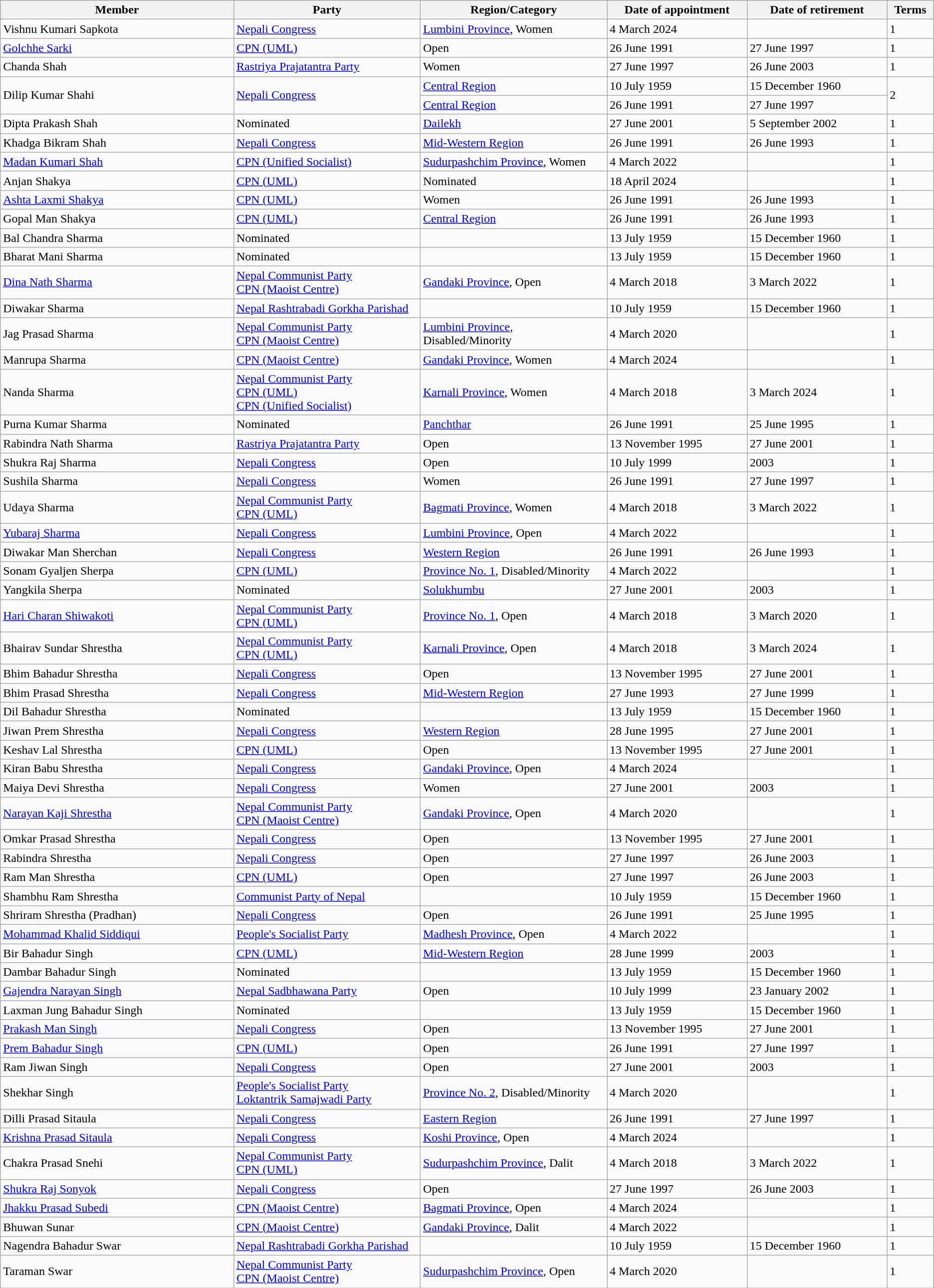<table class="wikitable sortable">
<tr>
<th style="width: 25%;">Member</th>
<th style="width: 20%;">Party</th>
<th style="width: 20%;">Region/Category</th>
<th style="width: 15%;">Date of appointment</th>
<th style="width: 15%;">Date of retirement</th>
<th style="width: 5%;">Terms</th>
</tr>
<tr>
<td>Vishnu Kumari Sapkota</td>
<td><a href='#'>Nepali Congress</a></td>
<td><a href='#'>Lumbini Province</a>, Women</td>
<td>4 March 2024</td>
<td></td>
<td>1</td>
</tr>
<tr>
<td><a href='#'>Golchhe Sarki</a></td>
<td><a href='#'>CPN (UML)</a></td>
<td>Open</td>
<td>26 June 1991</td>
<td>27 June 1997</td>
<td>1</td>
</tr>
<tr>
<td>Chanda Shah</td>
<td><a href='#'>Rastriya Prajatantra Party</a></td>
<td>Women</td>
<td>27 June 1997</td>
<td>26 June 2003</td>
<td>1</td>
</tr>
<tr>
<td rowspan="2">Dilip Kumar Shahi</td>
<td rowspan="2"><a href='#'>Nepali Congress</a></td>
<td><a href='#'>Central Region</a></td>
<td>10 July 1959</td>
<td>15 December 1960</td>
<td rowspan="2">2</td>
</tr>
<tr>
<td><a href='#'>Central Region</a></td>
<td>26 June 1991</td>
<td>27 June 1997</td>
</tr>
<tr>
<td>Dipta Prakash Shah</td>
<td>Nominated</td>
<td><a href='#'>Dailekh</a></td>
<td>27 June 2001</td>
<td>5 September 2002</td>
<td>1</td>
</tr>
<tr>
<td>Khadga Bikram Shah</td>
<td><a href='#'>Nepali Congress</a></td>
<td><a href='#'>Mid-Western Region</a></td>
<td>26 June 1991</td>
<td>26 June 1993</td>
<td>1</td>
</tr>
<tr>
<td><a href='#'>Madan Kumari Shah</a></td>
<td><a href='#'>CPN (Unified Socialist)</a></td>
<td><a href='#'>Sudurpashchim Province</a>, Women</td>
<td>4 March 2022</td>
<td></td>
<td>1</td>
</tr>
<tr>
<td>Anjan Shakya</td>
<td><a href='#'>CPN (UML)</a></td>
<td>Nominated</td>
<td>18 April 2024</td>
<td></td>
<td>1</td>
</tr>
<tr>
<td><a href='#'>Ashta Laxmi Shakya</a></td>
<td><a href='#'>CPN (UML)</a></td>
<td>Women</td>
<td>26 June 1991</td>
<td>26 June 1993</td>
<td>1</td>
</tr>
<tr>
<td>Gopal Man Shakya</td>
<td><a href='#'>CPN (UML)</a></td>
<td><a href='#'>Central Region</a></td>
<td>26 June 1991</td>
<td>26 June 1993</td>
<td>1</td>
</tr>
<tr>
<td>Bal Chandra Sharma</td>
<td>Nominated</td>
<td></td>
<td>13 July 1959</td>
<td>15 December 1960</td>
<td>1</td>
</tr>
<tr>
<td>Bharat Mani Sharma</td>
<td>Nominated</td>
<td></td>
<td>13 July 1959</td>
<td>15 December 1960</td>
<td>1</td>
</tr>
<tr>
<td><a href='#'>Dina Nath Sharma</a></td>
<td><a href='#'>Nepal Communist Party</a><br><a href='#'>CPN (Maoist Centre)</a></td>
<td><a href='#'>Gandaki Province</a>, Open</td>
<td>4 March 2018</td>
<td>3 March 2022</td>
<td>1</td>
</tr>
<tr>
<td>Diwakar Sharma</td>
<td><a href='#'>Nepal Rashtrabadi Gorkha Parishad</a></td>
<td></td>
<td>10 July 1959</td>
<td>15 December 1960</td>
<td>1</td>
</tr>
<tr>
<td>Jag Prasad Sharma</td>
<td><a href='#'>Nepal Communist Party</a><br><a href='#'>CPN (Maoist Centre)</a></td>
<td><a href='#'>Lumbini Province</a>, Disabled/Minority</td>
<td>4 March 2020</td>
<td></td>
<td>1</td>
</tr>
<tr>
<td>Manrupa Sharma</td>
<td><a href='#'>CPN (Maoist Centre)</a></td>
<td><a href='#'>Gandaki Province</a>, Women</td>
<td>4 March 2024</td>
<td></td>
<td>1</td>
</tr>
<tr>
<td>Nanda Sharma</td>
<td><a href='#'>Nepal Communist Party</a><br><a href='#'>CPN (UML)</a><br><a href='#'>CPN (Unified Socialist)</a></td>
<td><a href='#'>Karnali Province</a>, Women</td>
<td>4 March 2018</td>
<td>3 March 2024</td>
<td>1</td>
</tr>
<tr>
<td>Purna Kumar Sharma</td>
<td>Nominated</td>
<td><a href='#'>Panchthar</a></td>
<td>26 June 1991</td>
<td>25 June 1995</td>
<td>1</td>
</tr>
<tr>
<td>Rabindra Nath Sharma</td>
<td><a href='#'>Rastriya Prajatantra Party</a></td>
<td>Open</td>
<td>13 November 1995</td>
<td>27 June 2001</td>
<td>1</td>
</tr>
<tr>
<td>Shukra Raj Sharma</td>
<td><a href='#'>Nepali Congress</a></td>
<td>Open</td>
<td>10 July 1999</td>
<td>2003</td>
<td>1</td>
</tr>
<tr>
<td>Sushila Sharma</td>
<td><a href='#'>Nepali Congress</a></td>
<td>Women</td>
<td>26 June 1991</td>
<td>27 June 1997</td>
<td>1</td>
</tr>
<tr>
<td>Udaya Sharma</td>
<td><a href='#'>Nepal Communist Party</a><br><a href='#'>CPN (UML)</a></td>
<td><a href='#'>Bagmati Province</a>, Women</td>
<td>4 March 2018</td>
<td>3 March 2022</td>
<td>1</td>
</tr>
<tr>
<td><a href='#'>Yubaraj Sharma</a></td>
<td><a href='#'>Nepali Congress</a></td>
<td><a href='#'>Lumbini Province</a>, Open</td>
<td>4 March 2022</td>
<td></td>
<td>1</td>
</tr>
<tr>
<td>Diwakar Man Sherchan</td>
<td><a href='#'>Nepali Congress</a></td>
<td><a href='#'>Western Region</a></td>
<td>26 June 1991</td>
<td>26 June 1993</td>
<td>1</td>
</tr>
<tr>
<td>Sonam Gyaljen Sherpa</td>
<td><a href='#'>CPN (UML)</a></td>
<td><a href='#'>Province No. 1</a>, Disabled/Minority</td>
<td>4 March 2022</td>
<td></td>
<td>1</td>
</tr>
<tr>
<td>Yangkila Sherpa</td>
<td>Nominated</td>
<td><a href='#'>Solukhumbu</a></td>
<td>27 June 2001</td>
<td>2003</td>
<td>1</td>
</tr>
<tr>
<td><a href='#'>Hari Charan Shiwakoti</a></td>
<td><a href='#'>Nepal Communist Party</a><br><a href='#'>CPN (UML)</a></td>
<td><a href='#'>Province No. 1</a>, Open</td>
<td>4 March 2018</td>
<td>3 March 2020</td>
<td>1</td>
</tr>
<tr>
<td>Bhairav Sundar Shrestha</td>
<td><a href='#'>Nepal Communist Party</a><br><a href='#'>CPN (UML)</a></td>
<td><a href='#'>Karnali Province</a>, Open</td>
<td>4 March 2018</td>
<td>3 March 2024</td>
<td>1</td>
</tr>
<tr>
<td>Bhim Bahadur Shrestha</td>
<td><a href='#'>Nepali Congress</a></td>
<td>Open</td>
<td>13 November 1995</td>
<td>27 June 2001</td>
<td>1</td>
</tr>
<tr>
<td>Bhim Prasad Shrestha</td>
<td><a href='#'>Nepali Congress</a></td>
<td><a href='#'>Mid-Western Region</a></td>
<td>27 June 1993</td>
<td>27 June 1999</td>
<td>1</td>
</tr>
<tr>
<td>Dil Bahadur Shrestha</td>
<td>Nominated</td>
<td></td>
<td>13 July 1959</td>
<td>15 December 1960</td>
<td>1</td>
</tr>
<tr>
<td>Jiwan Prem Shrestha</td>
<td><a href='#'>Nepali Congress</a></td>
<td><a href='#'>Western Region</a></td>
<td>28 June 1995</td>
<td>27 June 2001</td>
<td>1</td>
</tr>
<tr>
<td>Keshav Lal Shrestha</td>
<td><a href='#'>CPN (UML)</a></td>
<td>Open</td>
<td>13 November 1995</td>
<td>27 June 2001</td>
<td>1</td>
</tr>
<tr>
<td>Kiran Babu Shrestha</td>
<td><a href='#'>Nepali Congress</a></td>
<td><a href='#'>Gandaki Province</a>, Open</td>
<td>4 March 2024</td>
<td></td>
<td>1</td>
</tr>
<tr>
<td>Maiya Devi Shrestha</td>
<td><a href='#'>Nepali Congress</a></td>
<td>Women</td>
<td>27 June 2001</td>
<td>2003</td>
<td>1</td>
</tr>
<tr>
<td><a href='#'>Narayan Kaji Shrestha</a></td>
<td><a href='#'>Nepal Communist Party</a><br><a href='#'>CPN (Maoist Centre)</a></td>
<td><a href='#'>Gandaki Province</a>, Open</td>
<td>4 March 2020</td>
<td></td>
<td>1</td>
</tr>
<tr>
<td>Omkar Prasad Shrestha</td>
<td><a href='#'>Nepali Congress</a></td>
<td>Open</td>
<td>13 November 1995</td>
<td>27 June 2001</td>
<td>1</td>
</tr>
<tr>
<td>Rabindra Shrestha</td>
<td><a href='#'>Nepali Congress</a></td>
<td>Open</td>
<td>27 June 1997</td>
<td>26 June 2003</td>
<td>1</td>
</tr>
<tr>
<td>Ram Man Shrestha</td>
<td><a href='#'>CPN (UML)</a></td>
<td>Open</td>
<td>27 June 1997</td>
<td>26 June 2003</td>
<td>1</td>
</tr>
<tr>
<td>Shambhu Ram Shrestha</td>
<td><a href='#'>Communist Party of Nepal</a></td>
<td></td>
<td>10 July 1959</td>
<td>15 December 1960</td>
<td>1</td>
</tr>
<tr>
<td>Shriram Shrestha (Pradhan)</td>
<td><a href='#'>Nepali Congress</a></td>
<td>Open</td>
<td>26 June 1991</td>
<td>25 June 1995</td>
<td>1</td>
</tr>
<tr>
<td><a href='#'>Mohammad Khalid Siddiqui</a></td>
<td><a href='#'>People's Socialist Party</a></td>
<td><a href='#'>Madhesh Province</a>, Open</td>
<td>4 March 2022</td>
<td></td>
<td>1</td>
</tr>
<tr>
<td>Bir Bahadur Singh</td>
<td><a href='#'>CPN (UML)</a></td>
<td><a href='#'>Mid-Western Region</a></td>
<td>28 June 1999</td>
<td>2003</td>
<td>1</td>
</tr>
<tr>
<td>Dambar Bahadur Singh</td>
<td>Nominated</td>
<td></td>
<td>13 July 1959</td>
<td>15 December 1960</td>
<td>1</td>
</tr>
<tr>
<td><a href='#'>Gajendra Narayan Singh</a></td>
<td><a href='#'>Nepal Sadbhawana Party</a></td>
<td>Open</td>
<td>10 July 1999</td>
<td>23 January 2002</td>
<td>1</td>
</tr>
<tr>
<td>Laxman Jung Bahadur Singh</td>
<td>Nominated</td>
<td></td>
<td>13 July 1959</td>
<td>15 December 1960</td>
<td>1</td>
</tr>
<tr>
<td><a href='#'>Prakash Man Singh</a></td>
<td><a href='#'>Nepali Congress</a></td>
<td>Open</td>
<td>13 November 1995</td>
<td>27 June 2001</td>
<td>1</td>
</tr>
<tr>
<td><a href='#'>Prem Bahadur Singh</a></td>
<td><a href='#'>CPN (UML)</a></td>
<td>Open</td>
<td>26 June 1991</td>
<td>27 June 1997</td>
<td>1</td>
</tr>
<tr>
<td>Ram Jiwan Singh</td>
<td><a href='#'>Nepali Congress</a></td>
<td>Open</td>
<td>27 June 2001</td>
<td>2003</td>
<td>1</td>
</tr>
<tr>
<td>Shekhar Singh</td>
<td><a href='#'>People's Socialist Party</a><br><a href='#'>Loktantrik Samajwadi Party</a></td>
<td><a href='#'>Province No. 2</a>, Disabled/Minority</td>
<td>4 March 2020</td>
<td></td>
<td>1</td>
</tr>
<tr>
<td>Dilli Prasad Sitaula</td>
<td><a href='#'>Nepali Congress</a></td>
<td><a href='#'>Eastern Region</a></td>
<td>26 June 1991</td>
<td>27 June 1997</td>
<td>1</td>
</tr>
<tr>
<td><a href='#'>Krishna Prasad Sitaula</a></td>
<td><a href='#'>Nepali Congress</a></td>
<td><a href='#'>Koshi Province</a>, Open</td>
<td>4 March 2024</td>
<td></td>
<td>1</td>
</tr>
<tr>
<td>Chakra Prasad Snehi</td>
<td><a href='#'>Nepal Communist Party</a><br><a href='#'>CPN (UML)</a></td>
<td><a href='#'>Sudurpashchim Province</a>, Dalit</td>
<td>4 March 2018</td>
<td>3 March 2022</td>
<td>1</td>
</tr>
<tr>
<td><a href='#'>Shukra Raj Sonyok</a></td>
<td><a href='#'>Nepali Congress</a></td>
<td>Open</td>
<td>27 June 1997</td>
<td>26 June 2003</td>
<td>1</td>
</tr>
<tr>
<td><a href='#'>Jhakku Prasad Subedi</a></td>
<td><a href='#'>CPN (Maoist Centre)</a></td>
<td><a href='#'>Bagmati Province</a>, Open</td>
<td>4 March 2024</td>
<td></td>
<td>1</td>
</tr>
<tr>
<td>Bhuwan Sunar</td>
<td><a href='#'>CPN (Maoist Centre)</a></td>
<td><a href='#'>Gandaki Province</a>, Dalit</td>
<td>4 March 2022</td>
<td></td>
<td>1</td>
</tr>
<tr>
<td>Nagendra Bahadur Swar</td>
<td><a href='#'>Nepal Rashtrabadi Gorkha Parishad</a></td>
<td></td>
<td>10 July 1959</td>
<td>15 December 1960</td>
<td>1</td>
</tr>
<tr>
<td>Taraman Swar</td>
<td><a href='#'>Nepal Communist Party</a><br><a href='#'>CPN (Maoist Centre)</a></td>
<td><a href='#'>Sudurpashchim Province</a>, Open</td>
<td>4 March 2020</td>
<td></td>
<td>1</td>
</tr>
</table>
